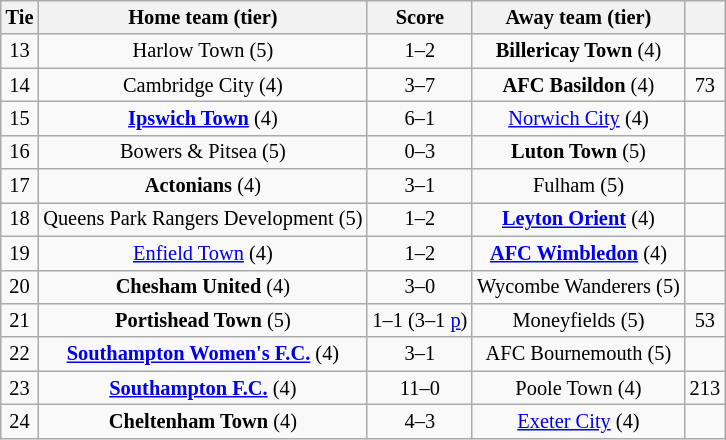<table class="wikitable" style="text-align:center; font-size:85%">
<tr>
<th>Tie</th>
<th>Home team (tier)</th>
<th>Score</th>
<th>Away team (tier)</th>
<th></th>
</tr>
<tr>
<td>13</td>
<td>Harlow Town (5)</td>
<td>1–2</td>
<td><strong>Billericay Town</strong> (4)</td>
<td></td>
</tr>
<tr>
<td>14</td>
<td>Cambridge City (4)</td>
<td>3–7</td>
<td><strong>AFC Basildon</strong> (4)</td>
<td>73</td>
</tr>
<tr>
<td>15</td>
<td><strong><a href='#'>Ipswich Town</a></strong> (4)</td>
<td>6–1</td>
<td><a href='#'>Norwich City</a> (4)</td>
<td></td>
</tr>
<tr>
<td>16</td>
<td>Bowers & Pitsea (5)</td>
<td>0–3</td>
<td><strong>Luton Town</strong> (5)</td>
<td></td>
</tr>
<tr>
<td>17</td>
<td><strong>Actonians</strong> (4)</td>
<td>3–1</td>
<td>Fulham (5)</td>
<td></td>
</tr>
<tr>
<td>18</td>
<td>Queens Park Rangers Development (5)</td>
<td>1–2</td>
<td><strong><a href='#'>Leyton Orient</a></strong> (4)</td>
<td></td>
</tr>
<tr>
<td>19</td>
<td><a href='#'>Enfield Town</a> (4)</td>
<td>1–2</td>
<td><strong><a href='#'>AFC Wimbledon</a></strong> (4)</td>
<td></td>
</tr>
<tr>
<td>20</td>
<td><strong>Chesham United</strong> (4)</td>
<td>3–0</td>
<td>Wycombe Wanderers (5)</td>
<td></td>
</tr>
<tr>
<td>21</td>
<td><strong>Portishead Town</strong> (5)</td>
<td>1–1 (3–1 <a href='#'>p</a>)</td>
<td>Moneyfields (5)</td>
<td>53</td>
</tr>
<tr>
<td>22</td>
<td><strong><a href='#'>Southampton Women's F.C.</a></strong> (4)</td>
<td>3–1</td>
<td>AFC Bournemouth (5)</td>
<td></td>
</tr>
<tr>
<td>23</td>
<td><strong><a href='#'>Southampton F.C.</a></strong> (4)</td>
<td>11–0</td>
<td>Poole Town (4)</td>
<td>213</td>
</tr>
<tr>
<td>24</td>
<td><strong>Cheltenham Town</strong> (4)</td>
<td>4–3</td>
<td><a href='#'>Exeter City</a> (4)</td>
<td></td>
</tr>
</table>
